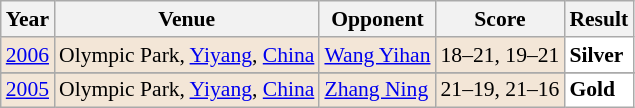<table class="sortable wikitable" style="font-size: 90%;">
<tr>
<th>Year</th>
<th>Venue</th>
<th>Opponent</th>
<th>Score</th>
<th>Result</th>
</tr>
<tr style="background:#F3E6D7">
<td align="center"><a href='#'>2006</a></td>
<td align="left">Olympic Park, <a href='#'>Yiyang</a>, <a href='#'>China</a></td>
<td align="left"> <a href='#'>Wang Yihan</a></td>
<td align="left">18–21, 19–21</td>
<td style="text-align:left; background:white"> <strong>Silver</strong></td>
</tr>
<tr>
</tr>
<tr style="background:#F3E6D7">
<td align="center"><a href='#'>2005</a></td>
<td align="left">Olympic Park, <a href='#'>Yiyang</a>, <a href='#'>China</a></td>
<td align="left"> <a href='#'>Zhang Ning</a></td>
<td align="left">21–19, 21–16</td>
<td style="text-align:left; background:white"> <strong>Gold</strong></td>
</tr>
</table>
